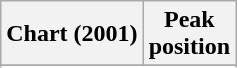<table class="wikitable plainrowheaders sortable">
<tr>
<th>Chart (2001)</th>
<th>Peak<br>position</th>
</tr>
<tr>
</tr>
<tr>
</tr>
<tr>
</tr>
</table>
